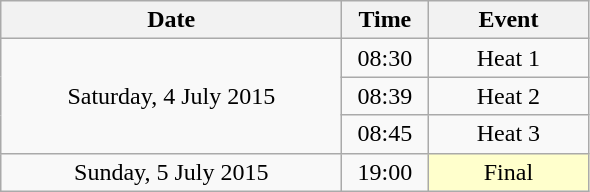<table class = "wikitable" style="text-align:center;">
<tr>
<th width=220>Date</th>
<th width=50>Time</th>
<th width=100>Event</th>
</tr>
<tr>
<td rowspan=3>Saturday, 4 July 2015</td>
<td>08:30</td>
<td>Heat 1</td>
</tr>
<tr>
<td>08:39</td>
<td>Heat 2</td>
</tr>
<tr>
<td>08:45</td>
<td>Heat 3</td>
</tr>
<tr>
<td>Sunday, 5 July 2015</td>
<td>19:00</td>
<td bgcolor=ffffcc>Final</td>
</tr>
</table>
